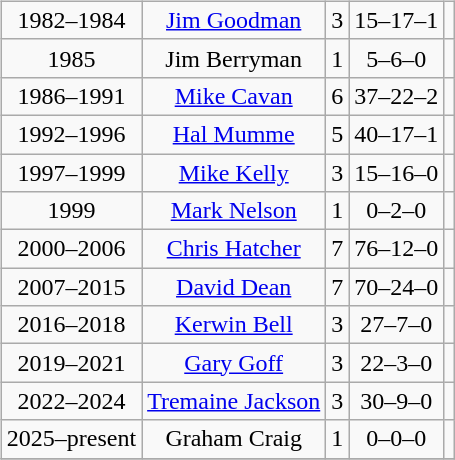<table border="0">
<tr>
<td valign="top"><br><table class="wikitable sortable">
<tr style="text-align:center;">
<td>1982–1984</td>
<td><a href='#'>Jim Goodman</a></td>
<td>3</td>
<td>15–17–1</td>
<td></td>
</tr>
<tr style="text-align:center;">
<td>1985</td>
<td>Jim Berryman</td>
<td>1</td>
<td>5–6–0</td>
<td></td>
</tr>
<tr style="text-align:center;">
<td>1986–1991</td>
<td><a href='#'>Mike Cavan</a></td>
<td>6</td>
<td>37–22–2</td>
<td></td>
</tr>
<tr style="text-align:center;">
<td>1992–1996</td>
<td><a href='#'>Hal Mumme</a></td>
<td>5</td>
<td>40–17–1</td>
<td></td>
</tr>
<tr style="text-align:center;">
<td>1997–1999</td>
<td><a href='#'>Mike Kelly</a></td>
<td>3</td>
<td>15–16–0</td>
<td></td>
</tr>
<tr style="text-align:center;">
<td>1999</td>
<td><a href='#'>Mark Nelson</a></td>
<td>1</td>
<td>0–2–0</td>
<td></td>
</tr>
<tr style="text-align:center;">
<td>2000–2006</td>
<td><a href='#'>Chris Hatcher</a></td>
<td>7</td>
<td>76–12–0</td>
<td></td>
</tr>
<tr style="text-align:center;">
<td>2007–2015</td>
<td><a href='#'>David Dean</a></td>
<td>7</td>
<td>70–24–0</td>
<td></td>
</tr>
<tr style="text-align:center;">
<td>2016–2018</td>
<td><a href='#'>Kerwin Bell</a></td>
<td>3</td>
<td>27–7–0</td>
<td></td>
</tr>
<tr style="text-align:center;">
<td>2019–2021</td>
<td><a href='#'>Gary Goff</a></td>
<td>3</td>
<td>22–3–0</td>
<td></td>
</tr>
<tr style="text-align:center;">
<td>2022–2024</td>
<td><a href='#'>Tremaine Jackson</a></td>
<td>3</td>
<td>30–9–0</td>
<td></td>
</tr>
<tr style="text-align:center;">
<td>2025–present</td>
<td>Graham Craig</td>
<td>1</td>
<td>0–0–0</td>
<td></td>
</tr>
<tr style="text-align:center;"class="sortbottom">
</tr>
</table>
</td>
</tr>
</table>
